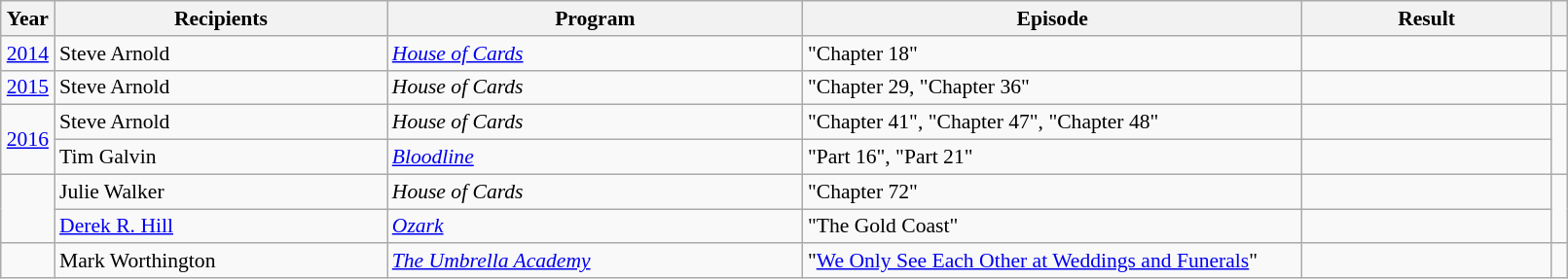<table class="wikitable plainrowheaders" style="font-size: 90%" width=85%>
<tr>
<th scope="col" style="width:2%;">Year</th>
<th scope="col" style="width:20%;">Recipients</th>
<th scope="col" style="width:25%;">Program</th>
<th scope="col" style="width:30%;">Episode</th>
<th scope="col" style="width:15%;">Result</th>
<th scope="col" class="unsortable" style="width:1%;"></th>
</tr>
<tr>
<td style="text-align:center;"><a href='#'>2014</a></td>
<td>Steve Arnold</td>
<td><em><a href='#'>House of Cards</a></em></td>
<td>"Chapter 18"</td>
<td></td>
<td style="text-align:center;"></td>
</tr>
<tr>
<td style="text-align:center;"><a href='#'>2015</a></td>
<td>Steve Arnold</td>
<td><em>House of Cards</em></td>
<td>"Chapter 29, "Chapter 36"</td>
<td></td>
<td style="text-align:center;"></td>
</tr>
<tr>
<td rowspan="2" style="text-align:center;"><a href='#'>2016</a></td>
<td>Steve Arnold</td>
<td><em>House of Cards</em></td>
<td>"Chapter 41", "Chapter 47", "Chapter 48"</td>
<td></td>
<td rowspan="2" style="text-align:center;"></td>
</tr>
<tr>
<td>Tim Galvin</td>
<td><em><a href='#'>Bloodline</a></em></td>
<td>"Part 16", "Part 21"</td>
<td></td>
</tr>
<tr>
<td rowspan="2"></td>
<td>Julie Walker</td>
<td><em>House of Cards</em></td>
<td>"Chapter 72"</td>
<td></td>
<td rowspan="2"></td>
</tr>
<tr>
<td><a href='#'>Derek R. Hill</a></td>
<td><em><a href='#'>Ozark</a></em></td>
<td>"The Gold Coast"</td>
<td></td>
</tr>
<tr>
<td></td>
<td>Mark Worthington</td>
<td><em><a href='#'>The Umbrella Academy</a></em></td>
<td>"<a href='#'>We Only See Each Other at Weddings and Funerals</a>"</td>
<td></td>
<td></td>
</tr>
</table>
